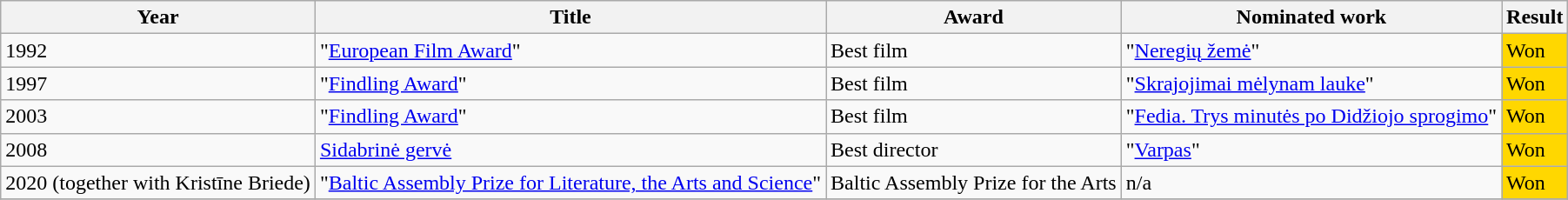<table class="wikitable">
<tr>
<th>Year</th>
<th>Title</th>
<th>Award</th>
<th>Nominated work</th>
<th>Result</th>
</tr>
<tr>
<td>1992</td>
<td>"<a href='#'>European Film Award</a>"</td>
<td>Best film</td>
<td>"<a href='#'>Neregių žemė</a>"</td>
<td style="background: gold">Won</td>
</tr>
<tr>
<td>1997</td>
<td>"<a href='#'>Findling Award</a>"</td>
<td>Best film</td>
<td>"<a href='#'>Skrajojimai mėlynam lauke</a>"</td>
<td style="background: gold">Won</td>
</tr>
<tr>
<td>2003</td>
<td>"<a href='#'>Findling Award</a>"</td>
<td>Best film</td>
<td>"<a href='#'>Fedia. Trys minutės po Didžiojo sprogimo</a>"</td>
<td style="background: gold">Won</td>
</tr>
<tr>
<td>2008</td>
<td><a href='#'>Sidabrinė gervė</a></td>
<td>Best director</td>
<td>"<a href='#'>Varpas</a>"</td>
<td style="background: gold">Won</td>
</tr>
<tr>
<td>2020 (together with Kristīne Briede)</td>
<td>"<a href='#'>Baltic Assembly Prize for Literature, the Arts and Science</a>"</td>
<td>Baltic Assembly Prize for the Arts</td>
<td>n/a</td>
<td style="background: gold">Won</td>
</tr>
<tr>
</tr>
</table>
